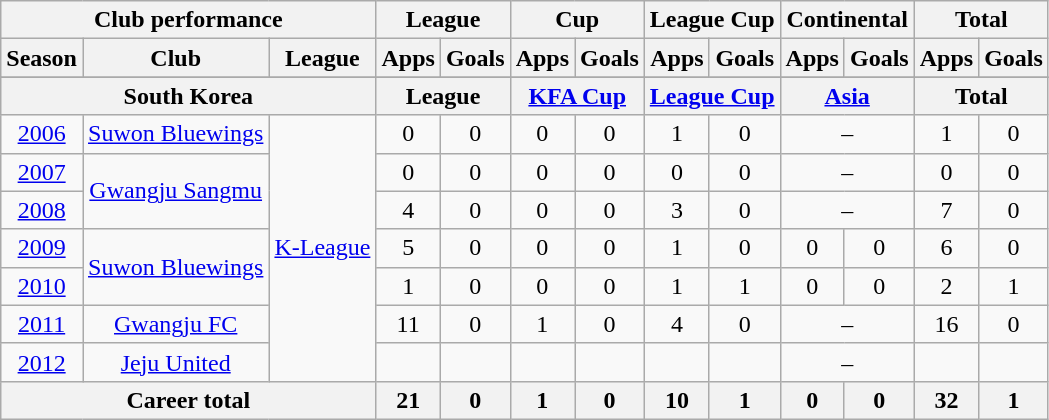<table class="wikitable" style="text-align:center">
<tr>
<th colspan=3>Club performance</th>
<th colspan=2>League</th>
<th colspan=2>Cup</th>
<th colspan=2>League Cup</th>
<th colspan=2>Continental</th>
<th colspan=2>Total</th>
</tr>
<tr>
<th>Season</th>
<th>Club</th>
<th>League</th>
<th>Apps</th>
<th>Goals</th>
<th>Apps</th>
<th>Goals</th>
<th>Apps</th>
<th>Goals</th>
<th>Apps</th>
<th>Goals</th>
<th>Apps</th>
<th>Goals</th>
</tr>
<tr>
</tr>
<tr>
<th colspan=3>South Korea</th>
<th colspan=2>League</th>
<th colspan=2><a href='#'>KFA Cup</a></th>
<th colspan=2><a href='#'>League Cup</a></th>
<th colspan=2><a href='#'>Asia</a></th>
<th colspan=2>Total</th>
</tr>
<tr>
<td><a href='#'>2006</a></td>
<td rowspan=1><a href='#'>Suwon Bluewings</a></td>
<td rowspan=7><a href='#'>K-League</a></td>
<td>0</td>
<td>0</td>
<td>0</td>
<td>0</td>
<td>1</td>
<td>0</td>
<td colspan=2>–</td>
<td>1</td>
<td>0</td>
</tr>
<tr>
<td><a href='#'>2007</a></td>
<td rowspan=2><a href='#'>Gwangju Sangmu</a></td>
<td>0</td>
<td>0</td>
<td>0</td>
<td>0</td>
<td>0</td>
<td>0</td>
<td colspan=2>–</td>
<td>0</td>
<td>0</td>
</tr>
<tr>
<td><a href='#'>2008</a></td>
<td>4</td>
<td>0</td>
<td>0</td>
<td>0</td>
<td>3</td>
<td>0</td>
<td colspan=2>–</td>
<td>7</td>
<td>0</td>
</tr>
<tr>
<td><a href='#'>2009</a></td>
<td rowspan=2><a href='#'>Suwon Bluewings</a></td>
<td>5</td>
<td>0</td>
<td>0</td>
<td>0</td>
<td>1</td>
<td>0</td>
<td>0</td>
<td>0</td>
<td>6</td>
<td>0</td>
</tr>
<tr>
<td><a href='#'>2010</a></td>
<td>1</td>
<td>0</td>
<td>0</td>
<td>0</td>
<td>1</td>
<td>1</td>
<td>0</td>
<td>0</td>
<td>2</td>
<td>1</td>
</tr>
<tr>
<td><a href='#'>2011</a></td>
<td rowspan=1><a href='#'>Gwangju FC</a></td>
<td>11</td>
<td>0</td>
<td>1</td>
<td>0</td>
<td>4</td>
<td>0</td>
<td colspan=2>–</td>
<td>16</td>
<td>0</td>
</tr>
<tr>
<td><a href='#'>2012</a></td>
<td rowspan=1><a href='#'>Jeju United</a></td>
<td></td>
<td></td>
<td></td>
<td></td>
<td></td>
<td></td>
<td colspan=2>–</td>
<td></td>
<td></td>
</tr>
<tr>
<th colspan=3>Career total</th>
<th>21</th>
<th>0</th>
<th>1</th>
<th>0</th>
<th>10</th>
<th>1</th>
<th>0</th>
<th>0</th>
<th>32</th>
<th>1</th>
</tr>
</table>
